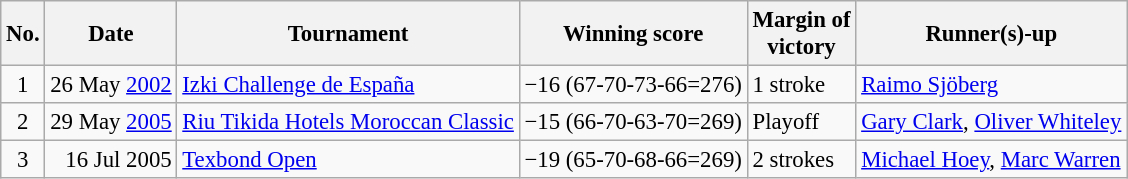<table class="wikitable" style="font-size:95%;">
<tr>
<th>No.</th>
<th>Date</th>
<th>Tournament</th>
<th>Winning score</th>
<th>Margin of<br>victory</th>
<th>Runner(s)-up</th>
</tr>
<tr>
<td align=center>1</td>
<td align=right>26 May <a href='#'>2002</a></td>
<td><a href='#'>Izki Challenge de España</a></td>
<td>−16 (67-70-73-66=276)</td>
<td>1 stroke</td>
<td> <a href='#'>Raimo Sjöberg</a></td>
</tr>
<tr>
<td align=center>2</td>
<td align=right>29 May <a href='#'>2005</a></td>
<td><a href='#'>Riu Tikida Hotels Moroccan Classic</a></td>
<td>−15 (66-70-63-70=269)</td>
<td>Playoff</td>
<td> <a href='#'>Gary Clark</a>,  <a href='#'>Oliver Whiteley</a></td>
</tr>
<tr>
<td align=center>3</td>
<td align=right>16 Jul 2005</td>
<td><a href='#'>Texbond Open</a></td>
<td>−19 (65-70-68-66=269)</td>
<td>2 strokes</td>
<td> <a href='#'>Michael Hoey</a>,  <a href='#'>Marc Warren</a></td>
</tr>
</table>
